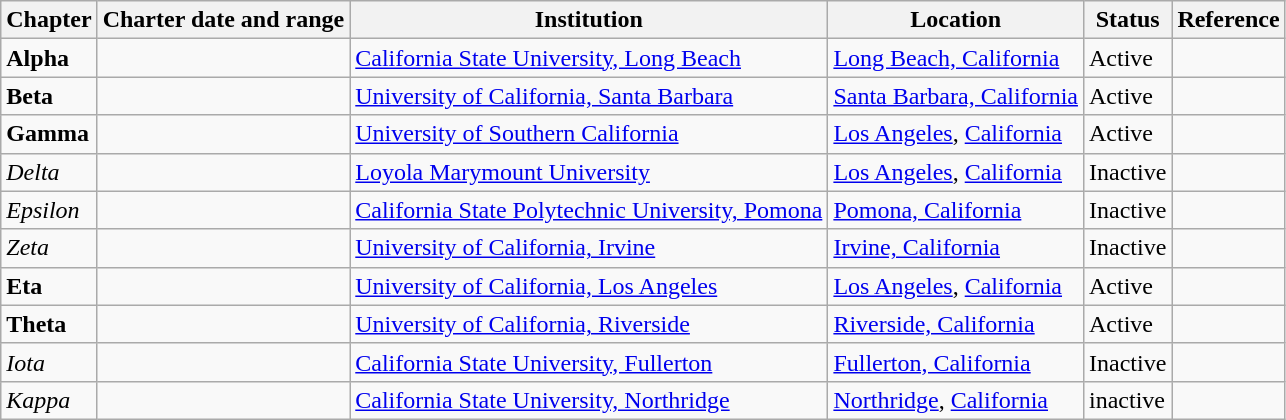<table class="sortable wikitable">
<tr>
<th>Chapter</th>
<th>Charter date and range</th>
<th>Institution</th>
<th>Location</th>
<th>Status</th>
<th>Reference</th>
</tr>
<tr>
<td><strong>Alpha</strong></td>
<td></td>
<td><a href='#'>California State University, Long Beach</a></td>
<td><a href='#'>Long Beach, California</a></td>
<td>Active</td>
<td></td>
</tr>
<tr>
<td><strong>Beta</strong></td>
<td></td>
<td><a href='#'>University of California, Santa Barbara</a></td>
<td><a href='#'>Santa Barbara, California</a></td>
<td>Active</td>
<td></td>
</tr>
<tr>
<td><strong>Gamma</strong></td>
<td></td>
<td><a href='#'>University of Southern California</a></td>
<td><a href='#'>Los Angeles</a>, <a href='#'>California</a></td>
<td>Active</td>
<td></td>
</tr>
<tr>
<td><em>Delta</em></td>
<td></td>
<td><a href='#'>Loyola Marymount University</a></td>
<td><a href='#'>Los Angeles</a>, <a href='#'>California</a></td>
<td>Inactive</td>
<td></td>
</tr>
<tr>
<td><em>Epsilon</em></td>
<td></td>
<td><a href='#'>California State Polytechnic University, Pomona</a></td>
<td><a href='#'>Pomona, California</a></td>
<td>Inactive</td>
<td></td>
</tr>
<tr>
<td><em>Zeta</em></td>
<td></td>
<td><a href='#'>University of California, Irvine</a></td>
<td><a href='#'>Irvine, California</a></td>
<td>Inactive</td>
<td></td>
</tr>
<tr>
<td><strong>Eta</strong></td>
<td></td>
<td><a href='#'>University of California, Los Angeles</a></td>
<td><a href='#'>Los Angeles</a>, <a href='#'>California</a></td>
<td>Active</td>
<td></td>
</tr>
<tr>
<td><strong>Theta</strong></td>
<td></td>
<td><a href='#'>University of California, Riverside</a></td>
<td><a href='#'>Riverside, California</a></td>
<td>Active</td>
<td></td>
</tr>
<tr>
<td><em>Iota</em></td>
<td></td>
<td><a href='#'>California State University, Fullerton</a></td>
<td><a href='#'>Fullerton, California</a></td>
<td>Inactive</td>
<td></td>
</tr>
<tr>
<td><em>Kappa</em></td>
<td></td>
<td><a href='#'>California State University, Northridge</a></td>
<td><a href='#'>Northridge</a>, <a href='#'>California</a></td>
<td>inactive</td>
<td></td>
</tr>
</table>
